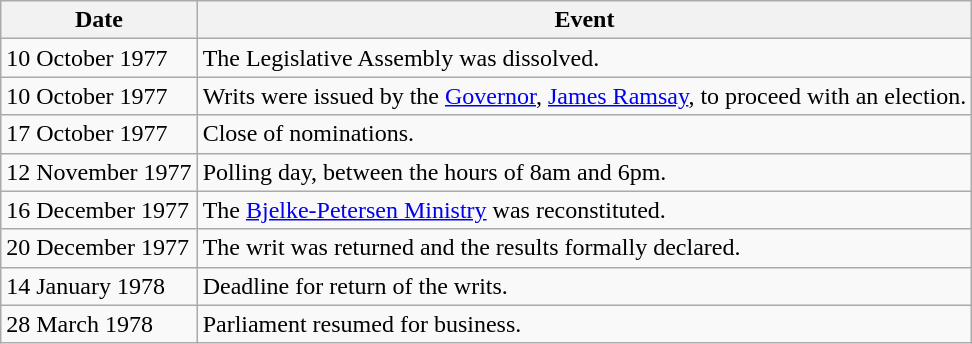<table class="wikitable">
<tr>
<th>Date</th>
<th>Event</th>
</tr>
<tr>
<td>10 October 1977</td>
<td>The Legislative Assembly was dissolved.</td>
</tr>
<tr>
<td>10 October 1977</td>
<td>Writs were issued by the <a href='#'>Governor</a>, <a href='#'>James Ramsay</a>, to proceed with an election.</td>
</tr>
<tr>
<td>17 October 1977</td>
<td>Close of nominations.</td>
</tr>
<tr>
<td>12 November 1977</td>
<td>Polling day, between the hours of 8am and 6pm.</td>
</tr>
<tr>
<td>16 December 1977</td>
<td>The <a href='#'>Bjelke-Petersen Ministry</a> was reconstituted.</td>
</tr>
<tr>
<td>20 December 1977</td>
<td>The writ was returned and the results formally declared.</td>
</tr>
<tr>
<td>14 January 1978</td>
<td>Deadline for return of the writs.</td>
</tr>
<tr>
<td>28 March 1978</td>
<td>Parliament resumed for business.</td>
</tr>
</table>
